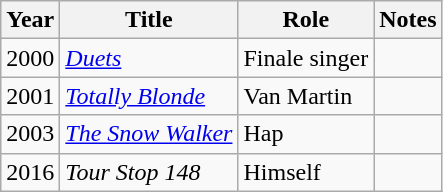<table class="wikitable sortable">
<tr>
<th>Year</th>
<th>Title</th>
<th>Role</th>
<th class="unsortable">Notes</th>
</tr>
<tr>
<td>2000</td>
<td><em><a href='#'>Duets</a></em></td>
<td>Finale singer</td>
<td></td>
</tr>
<tr>
<td>2001</td>
<td><em><a href='#'>Totally Blonde</a></em></td>
<td>Van Martin</td>
<td></td>
</tr>
<tr>
<td>2003</td>
<td data-sort-value="Snow Walker, The"><em><a href='#'>The Snow Walker</a></em></td>
<td>Hap</td>
<td></td>
</tr>
<tr>
<td>2016</td>
<td><em>Tour Stop 148</em></td>
<td>Himself</td>
<td></td>
</tr>
</table>
